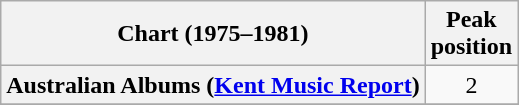<table class="wikitable sortable plainrowheaders" style="text-align:center">
<tr>
<th scope="col">Chart (1975–1981)</th>
<th scope="col">Peak<br>position</th>
</tr>
<tr>
<th scope="row">Australian Albums (<a href='#'>Kent Music Report</a>)</th>
<td>2</td>
</tr>
<tr>
</tr>
</table>
